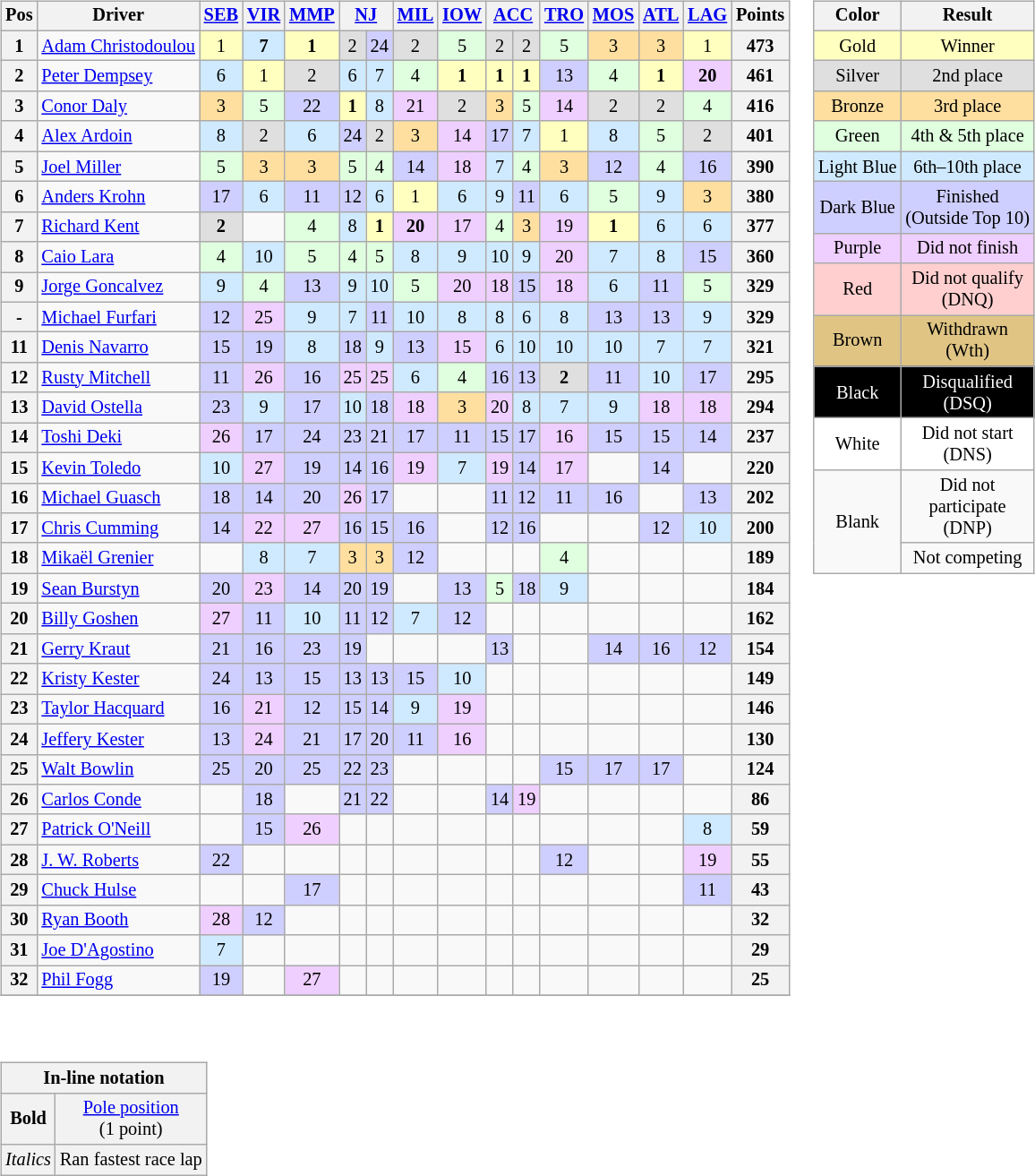<table>
<tr>
<td><br><table class="wikitable" style="font-size:85%; text-align:center">
<tr valign="top">
<th valign="middle">Pos</th>
<th valign="middle">Driver</th>
<th><a href='#'>SEB</a><br></th>
<th><a href='#'>VIR</a><br></th>
<th><a href='#'>MMP</a><br></th>
<th colspan="2"><a href='#'>NJ</a><br></th>
<th><a href='#'>MIL</a><br></th>
<th><a href='#'>IOW</a><br></th>
<th colspan="2"><a href='#'>ACC</a><br></th>
<th><a href='#'>TRO</a><br></th>
<th><a href='#'>MOS</a><br></th>
<th><a href='#'>ATL</a><br></th>
<th><a href='#'>LAG</a><br></th>
<th valign="middle">Points</th>
</tr>
<tr>
<th>1</th>
<td align="left"> <a href='#'>Adam Christodoulou</a></td>
<td style="background:#FFFFBF;">1</td>
<td style="background:#CFEAFF;"><strong>7</strong></td>
<td style="background:#FFFFBF;"><strong>1</strong></td>
<td style="background:#DFDFDF;">2</td>
<td style="background:#CFCFFF;">24</td>
<td style="background:#DFDFDF;">2</td>
<td style="background:#DFFFDF;">5</td>
<td style="background:#DFDFDF;">2</td>
<td style="background:#DFDFDF;">2</td>
<td style="background:#DFFFDF;">5</td>
<td style="background:#FFDF9F;">3</td>
<td style="background:#FFDF9F;">3</td>
<td style="background:#FFFFBF;">1</td>
<th>473</th>
</tr>
<tr>
<th>2</th>
<td align="left"> <a href='#'>Peter Dempsey</a></td>
<td style="background:#CFEAFF;">6</td>
<td style="background:#FFFFBF;">1</td>
<td style="background:#DFDFDF;">2</td>
<td style="background:#CFEAFF;">6</td>
<td style="background:#CFEAFF;">7</td>
<td style="background:#DFFFDF;">4</td>
<td style="background:#FFFFBF;"><strong>1</strong></td>
<td style="background:#FFFFBF;"><strong>1</strong></td>
<td style="background:#FFFFBF;"><strong>1</strong></td>
<td style="background:#CFCFFF;">13</td>
<td style="background:#DFFFDF;">4</td>
<td style="background:#FFFFBF;"><strong>1</strong></td>
<td style="background:#EFCFFF;"><strong>20</strong></td>
<th>461</th>
</tr>
<tr>
<th>3</th>
<td align="left"> <a href='#'>Conor Daly</a></td>
<td style="background:#FFDF9F;">3</td>
<td style="background:#DFFFDF;">5</td>
<td style="background:#CFCFFF;">22</td>
<td style="background:#FFFFBF;"><strong>1</strong></td>
<td style="background:#CFEAFF;">8</td>
<td style="background:#EFCFFF;">21</td>
<td style="background:#DFDFDF;">2</td>
<td style="background:#FFDF9F;">3</td>
<td style="background:#DFFFDF;">5</td>
<td style="background:#EFCFFF;">14</td>
<td style="background:#DFDFDF;">2</td>
<td style="background:#DFDFDF;">2</td>
<td style="background:#DFFFDF;">4</td>
<th>416</th>
</tr>
<tr>
<th>4</th>
<td align="left"> <a href='#'>Alex Ardoin</a></td>
<td style="background:#CFEAFF;">8</td>
<td style="background:#DFDFDF;">2</td>
<td style="background:#CFEAFF;">6</td>
<td style="background:#CFCFFF;">24</td>
<td style="background:#DFDFDF;">2</td>
<td style="background:#FFDF9F;">3</td>
<td style="background:#EFCFFF;">14</td>
<td style="background:#CFCFFF;">17</td>
<td style="background:#CFEAFF;">7</td>
<td style="background:#FFFFBF;">1</td>
<td style="background:#CFEAFF;">8</td>
<td style="background:#DFFFDF;">5</td>
<td style="background:#DFDFDF;">2</td>
<th>401</th>
</tr>
<tr>
<th>5</th>
<td align="left"> <a href='#'>Joel Miller</a></td>
<td style="background:#DFFFDF;">5</td>
<td style="background:#FFDF9F;">3</td>
<td style="background:#FFDF9F;">3</td>
<td style="background:#DFFFDF;">5</td>
<td style="background:#DFFFDF;">4</td>
<td style="background:#CFCFFF;">14</td>
<td style="background:#EFCFFF;">18</td>
<td style="background:#CFEAFF;">7</td>
<td style="background:#DFFFDF;">4</td>
<td style="background:#FFDF9F;">3</td>
<td style="background:#CFCFFF;">12</td>
<td style="background:#DFFFDF;">4</td>
<td style="background:#CFCFFF;">16</td>
<th>390</th>
</tr>
<tr>
<th>6</th>
<td align="left"> <a href='#'>Anders Krohn</a></td>
<td style="background:#CFCFFF;">17</td>
<td style="background:#CFEAFF;">6</td>
<td style="background:#CFCFFF;">11</td>
<td style="background:#CFCFFF;">12</td>
<td style="background:#CFEAFF;">6</td>
<td style="background:#FFFFBF;">1</td>
<td style="background:#CFEAFF;">6</td>
<td style="background:#CFEAFF;">9</td>
<td style="background:#CFCFFF;">11</td>
<td style="background:#CFEAFF;">6</td>
<td style="background:#DFFFDF;">5</td>
<td style="background:#CFEAFF;">9</td>
<td style="background:#FFDF9F;">3</td>
<th>380</th>
</tr>
<tr>
<th>7</th>
<td align="left"> <a href='#'>Richard Kent</a></td>
<td style="background:#DFDFDF;"><strong>2</strong></td>
<td></td>
<td style="background:#DFFFDF;">4</td>
<td style="background:#CFEAFF;">8</td>
<td style="background:#FFFFBF;"><strong>1</strong></td>
<td style="background:#EFCFFF;"><strong>20</strong></td>
<td style="background:#EFCFFF;">17</td>
<td style="background:#DFFFDF;">4</td>
<td style="background:#FFDF9F;">3</td>
<td style="background:#EFCFFF;">19</td>
<td style="background:#FFFFBF;"><strong>1</strong></td>
<td style="background:#CFEAFF;">6</td>
<td style="background:#CFEAFF;">6</td>
<th>377</th>
</tr>
<tr>
<th>8</th>
<td align="left"> <a href='#'>Caio Lara</a></td>
<td style="background:#DFFFDF;">4</td>
<td style="background:#CFEAFF;">10</td>
<td style="background:#DFFFDF;">5</td>
<td style="background:#DFFFDF;">4</td>
<td style="background:#DFFFDF;">5</td>
<td style="background:#CFEAFF;">8</td>
<td style="background:#CFEAFF;">9</td>
<td style="background:#CFEAFF;">10</td>
<td style="background:#CFEAFF;">9</td>
<td style="background:#EFCFFF;">20</td>
<td style="background:#CFEAFF;">7</td>
<td style="background:#CFEAFF;">8</td>
<td style="background:#CFCFFF;">15</td>
<th>360</th>
</tr>
<tr>
<th>9</th>
<td align="left"> <a href='#'>Jorge Goncalvez</a></td>
<td style="background:#CFEAFF;">9</td>
<td style="background:#DFFFDF;">4</td>
<td style="background:#CFCFFF;">13</td>
<td style="background:#CFEAFF;">9</td>
<td style="background:#CFEAFF;">10</td>
<td style="background:#DFFFDF;">5</td>
<td style="background:#EFCFFF;">20</td>
<td style="background:#EFCFFF;">18</td>
<td style="background:#CFCFFF;">15</td>
<td style="background:#EFCFFF;">18</td>
<td style="background:#CFEAFF;">6</td>
<td style="background:#CFCFFF;">11</td>
<td style="background:#DFFFDF;">5</td>
<th>329</th>
</tr>
<tr>
<th>-</th>
<td align="left"> <a href='#'>Michael Furfari</a></td>
<td style="background:#CFCFFF;">12</td>
<td style="background:#EFCFFF;">25</td>
<td style="background:#CFEAFF;">9</td>
<td style="background:#CFEAFF;">7</td>
<td style="background:#CFCFFF;">11</td>
<td style="background:#CFEAFF;">10</td>
<td style="background:#CFEAFF;">8</td>
<td style="background:#CFEAFF;">8</td>
<td style="background:#CFEAFF;">6</td>
<td style="background:#CFEAFF;">8</td>
<td style="background:#CFCFFF;">13</td>
<td style="background:#CFCFFF;">13</td>
<td style="background:#CFEAFF;">9</td>
<th>329</th>
</tr>
<tr>
<th>11</th>
<td align="left"> <a href='#'>Denis Navarro</a></td>
<td style="background:#CFCFFF;">15</td>
<td style="background:#CFCFFF;">19</td>
<td style="background:#CFEAFF;">8</td>
<td style="background:#CFCFFF;">18</td>
<td style="background:#CFEAFF;">9</td>
<td style="background:#CFCFFF;">13</td>
<td style="background:#EFCFFF;">15</td>
<td style="background:#CFEAFF;">6</td>
<td style="background:#CFEAFF;">10</td>
<td style="background:#CFEAFF;">10</td>
<td style="background:#CFEAFF;">10</td>
<td style="background:#CFEAFF;">7</td>
<td style="background:#CFEAFF;">7</td>
<th>321</th>
</tr>
<tr>
<th>12</th>
<td align="left"> <a href='#'>Rusty Mitchell</a></td>
<td style="background:#CFCFFF;">11</td>
<td style="background:#EFCFFF;">26</td>
<td style="background:#CFCFFF;">16</td>
<td style="background:#EFCFFF;">25</td>
<td style="background:#EFCFFF;">25</td>
<td style="background:#CFEAFF;">6</td>
<td style="background:#DFFFDF;">4</td>
<td style="background:#CFCFFF;">16</td>
<td style="background:#CFCFFF;">13</td>
<td style="background:#DFDFDF;"><strong>2</strong></td>
<td style="background:#CFCFFF;">11</td>
<td style="background:#CFEAFF;">10</td>
<td style="background:#CFCFFF;">17</td>
<th>295</th>
</tr>
<tr>
<th>13</th>
<td align="left"> <a href='#'>David Ostella</a></td>
<td style="background:#CFCFFF;">23</td>
<td style="background:#CFEAFF;">9</td>
<td style="background:#CFCFFF;">17</td>
<td style="background:#CFEAFF;">10</td>
<td style="background:#CFCFFF;">18</td>
<td style="background:#EFCFFF;">18</td>
<td style="background:#FFDF9F;">3</td>
<td style="background:#EFCFFF;">20</td>
<td style="background:#CFEAFF;">8</td>
<td style="background:#CFEAFF;">7</td>
<td style="background:#CFEAFF;">9</td>
<td style="background:#EFCFFF;">18</td>
<td style="background:#EFCFFF;">18</td>
<th>294</th>
</tr>
<tr>
<th>14</th>
<td align="left"> <a href='#'>Toshi Deki</a></td>
<td style="background:#EFCFFF;">26</td>
<td style="background:#CFCFFF;">17</td>
<td style="background:#CFCFFF;">24</td>
<td style="background:#CFCFFF;">23</td>
<td style="background:#CFCFFF;">21</td>
<td style="background:#CFCFFF;">17</td>
<td style="background:#CFCFFF;">11</td>
<td style="background:#CFCFFF;">15</td>
<td style="background:#CFCFFF;">17</td>
<td style="background:#EFCFFF;">16</td>
<td style="background:#CFCFFF;">15</td>
<td style="background:#CFCFFF;">15</td>
<td style="background:#CFCFFF;">14</td>
<th>237</th>
</tr>
<tr>
<th>15</th>
<td align="left"> <a href='#'>Kevin Toledo</a></td>
<td style="background:#CFEAFF;">10</td>
<td style="background:#EFCFFF;">27</td>
<td style="background:#CFCFFF;">19</td>
<td style="background:#CFCFFF;">14</td>
<td style="background:#CFCFFF;">16</td>
<td style="background:#EFCFFF;">19</td>
<td style="background:#CFEAFF;">7</td>
<td style="background:#EFCFFF;">19</td>
<td style="background:#CFCFFF;">14</td>
<td style="background:#EFCFFF;">17</td>
<td></td>
<td style="background:#CFCFFF;">14</td>
<td></td>
<th>220</th>
</tr>
<tr>
<th>16</th>
<td align="left"> <a href='#'>Michael Guasch</a></td>
<td style="background:#CFCFFF;">18</td>
<td style="background:#CFCFFF;">14</td>
<td style="background:#CFCFFF;">20</td>
<td style="background:#EFCFFF;">26</td>
<td style="background:#CFCFFF;">17</td>
<td></td>
<td></td>
<td style="background:#CFCFFF;">11</td>
<td style="background:#CFCFFF;">12</td>
<td style="background:#CFCFFF;">11</td>
<td style="background:#CFCFFF;">16</td>
<td></td>
<td style="background:#CFCFFF;">13</td>
<th>202</th>
</tr>
<tr>
<th>17</th>
<td align="left"> <a href='#'>Chris Cumming</a></td>
<td style="background:#CFCFFF;">14</td>
<td style="background:#EFCFFF;">22</td>
<td style="background:#EFCFFF;">27</td>
<td style="background:#CFCFFF;">16</td>
<td style="background:#CFCFFF;">15</td>
<td style="background:#CFCFFF;">16</td>
<td></td>
<td style="background:#CFCFFF;">12</td>
<td style="background:#CFCFFF;">16</td>
<td></td>
<td></td>
<td style="background:#CFCFFF;">12</td>
<td style="background:#CFEAFF;">10</td>
<th>200</th>
</tr>
<tr>
<th>18</th>
<td align="left"> <a href='#'>Mikaël Grenier</a></td>
<td></td>
<td style="background:#CFEAFF;">8</td>
<td style="background:#CFEAFF;">7</td>
<td style="background:#FFDF9F;">3</td>
<td style="background:#FFDF9F;">3</td>
<td style="background:#CFCFFF;">12</td>
<td></td>
<td></td>
<td></td>
<td style="background:#DFFFDF;">4</td>
<td></td>
<td></td>
<td></td>
<th>189</th>
</tr>
<tr>
<th>19</th>
<td align="left"> <a href='#'>Sean Burstyn</a></td>
<td style="background:#CFCFFF;">20</td>
<td style="background:#EFCFFF;">23</td>
<td style="background:#CFCFFF;">14</td>
<td style="background:#CFCFFF;">20</td>
<td style="background:#CFCFFF;">19</td>
<td></td>
<td style="background:#CFCFFF;">13</td>
<td style="background:#DFFFDF;">5</td>
<td style="background:#CFCFFF;">18</td>
<td style="background:#CFEAFF;">9</td>
<td></td>
<td></td>
<td></td>
<th>184</th>
</tr>
<tr>
<th>20</th>
<td align="left"> <a href='#'>Billy Goshen</a></td>
<td style="background:#EFCFFF;">27</td>
<td style="background:#CFCFFF;">11</td>
<td style="background:#CFEAFF;">10</td>
<td style="background:#CFCFFF;">11</td>
<td style="background:#CFCFFF;">12</td>
<td style="background:#CFEAFF;">7</td>
<td style="background:#CFCFFF;">12</td>
<td></td>
<td></td>
<td></td>
<td></td>
<td></td>
<td></td>
<th>162</th>
</tr>
<tr>
<th>21</th>
<td align="left"> <a href='#'>Gerry Kraut</a></td>
<td style="background:#CFCFFF;">21</td>
<td style="background:#CFCFFF;">16</td>
<td style="background:#CFCFFF;">23</td>
<td style="background:#CFCFFF;">19</td>
<td></td>
<td></td>
<td></td>
<td style="background:#CFCFFF;">13</td>
<td></td>
<td></td>
<td style="background:#CFCFFF;">14</td>
<td style="background:#CFCFFF;">16</td>
<td style="background:#CFCFFF;">12</td>
<th>154</th>
</tr>
<tr>
<th>22</th>
<td align="left"> <a href='#'>Kristy Kester</a></td>
<td style="background:#CFCFFF;">24</td>
<td style="background:#CFCFFF;">13</td>
<td style="background:#CFCFFF;">15</td>
<td style="background:#CFCFFF;">13</td>
<td style="background:#CFCFFF;">13</td>
<td style="background:#CFCFFF;">15</td>
<td style="background:#CFEAFF;">10</td>
<td></td>
<td></td>
<td></td>
<td></td>
<td></td>
<td></td>
<th>149</th>
</tr>
<tr>
<th>23</th>
<td align="left"> <a href='#'>Taylor Hacquard</a></td>
<td style="background:#CFCFFF;">16</td>
<td style="background:#EFCFFF;">21</td>
<td style="background:#CFCFFF;">12</td>
<td style="background:#CFCFFF;">15</td>
<td style="background:#CFCFFF;">14</td>
<td style="background:#CFEAFF;">9</td>
<td style="background:#EFCFFF;">19</td>
<td></td>
<td></td>
<td></td>
<td></td>
<td></td>
<td></td>
<th>146</th>
</tr>
<tr>
<th>24</th>
<td align="left"> <a href='#'>Jeffery Kester</a></td>
<td style="background:#CFCFFF;">13</td>
<td style="background:#EFCFFF;">24</td>
<td style="background:#CFCFFF;">21</td>
<td style="background:#CFCFFF;">17</td>
<td style="background:#CFCFFF;">20</td>
<td style="background:#CFCFFF;">11</td>
<td style="background:#EFCFFF;">16</td>
<td></td>
<td></td>
<td></td>
<td></td>
<td></td>
<td></td>
<th>130</th>
</tr>
<tr>
<th>25</th>
<td align="left"> <a href='#'>Walt Bowlin</a></td>
<td style="background:#CFCFFF;">25</td>
<td style="background:#CFCFFF;">20</td>
<td style="background:#CFCFFF;">25</td>
<td style="background:#CFCFFF;">22</td>
<td style="background:#CFCFFF;">23</td>
<td></td>
<td></td>
<td></td>
<td></td>
<td style="background:#CFCFFF;">15</td>
<td style="background:#CFCFFF;">17</td>
<td style="background:#CFCFFF;">17</td>
<td></td>
<th>124</th>
</tr>
<tr>
<th>26</th>
<td align="left"> <a href='#'>Carlos Conde</a></td>
<td></td>
<td style="background:#CFCFFF;">18</td>
<td></td>
<td style="background:#CFCFFF;">21</td>
<td style="background:#CFCFFF;">22</td>
<td></td>
<td></td>
<td style="background:#CFCFFF;">14</td>
<td style="background:#EFCFFF;">19</td>
<td></td>
<td></td>
<td></td>
<td></td>
<th>86</th>
</tr>
<tr>
<th>27</th>
<td align="left"> <a href='#'>Patrick O'Neill</a></td>
<td></td>
<td style="background:#CFCFFF;">15</td>
<td style="background:#EFCFFF;">26</td>
<td></td>
<td></td>
<td></td>
<td></td>
<td></td>
<td></td>
<td></td>
<td></td>
<td></td>
<td style="background:#CFEAFF;">8</td>
<th>59</th>
</tr>
<tr>
<th>28</th>
<td align="left"> <a href='#'>J. W. Roberts</a></td>
<td style="background:#CFCFFF;">22</td>
<td></td>
<td></td>
<td></td>
<td></td>
<td></td>
<td></td>
<td></td>
<td></td>
<td style="background:#CFCFFF;">12</td>
<td></td>
<td></td>
<td style="background:#EFCFFF;">19</td>
<th>55</th>
</tr>
<tr>
<th>29</th>
<td align="left"> <a href='#'>Chuck Hulse</a></td>
<td></td>
<td></td>
<td style="background:#CFCFFF;">17</td>
<td></td>
<td></td>
<td></td>
<td></td>
<td></td>
<td></td>
<td></td>
<td></td>
<td></td>
<td style="background:#CFCFFF;">11</td>
<th>43</th>
</tr>
<tr>
<th>30</th>
<td align="left"> <a href='#'>Ryan Booth</a></td>
<td style="background:#EFCFFF;">28</td>
<td style="background:#CFCFFF;">12</td>
<td></td>
<td></td>
<td></td>
<td></td>
<td></td>
<td></td>
<td></td>
<td></td>
<td></td>
<td></td>
<td></td>
<th>32</th>
</tr>
<tr>
<th>31</th>
<td align="left"> <a href='#'>Joe D'Agostino</a></td>
<td style="background:#CFEAFF;">7</td>
<td></td>
<td></td>
<td></td>
<td></td>
<td></td>
<td></td>
<td></td>
<td></td>
<td></td>
<td></td>
<td></td>
<td></td>
<th>29</th>
</tr>
<tr>
<th>32</th>
<td align="left"> <a href='#'>Phil Fogg</a></td>
<td style="background:#CFCFFF;">19</td>
<td></td>
<td style="background:#EFCFFF;">27</td>
<td></td>
<td></td>
<td></td>
<td></td>
<td></td>
<td></td>
<td></td>
<td></td>
<td></td>
<td></td>
<th>25</th>
</tr>
<tr>
</tr>
</table>
</td>
<td valign="top"><br><table style="margin-right:0; font-size:85%; text-align:center;" class="wikitable">
<tr>
<th>Color</th>
<th>Result</th>
</tr>
<tr style="background:#FFFFBF;">
<td>Gold</td>
<td>Winner</td>
</tr>
<tr style="background:#DFDFDF;">
<td>Silver</td>
<td>2nd place</td>
</tr>
<tr style="background:#FFDF9F;">
<td>Bronze</td>
<td>3rd place</td>
</tr>
<tr style="background:#DFFFDF;">
<td>Green</td>
<td>4th & 5th place</td>
</tr>
<tr style="background:#CFEAFF;">
<td>Light Blue</td>
<td>6th–10th place</td>
</tr>
<tr style="background:#CFCFFF;">
<td>Dark Blue</td>
<td>Finished<br>(Outside Top 10)</td>
</tr>
<tr style="background:#EFCFFF;">
<td>Purple</td>
<td>Did not finish</td>
</tr>
<tr style="background:#FFCFCF;">
<td>Red</td>
<td>Did not qualify<br>(DNQ)</td>
</tr>
<tr style="background:#DFC484;">
<td>Brown</td>
<td>Withdrawn<br>(Wth)</td>
</tr>
<tr style="background:#000000; color:white;">
<td>Black</td>
<td>Disqualified<br>(DSQ)</td>
</tr>
<tr style="background:#FFFFFF;">
<td>White</td>
<td>Did not start<br>(DNS)</td>
</tr>
<tr>
<td rowspan=2>Blank</td>
<td>Did not<br>participate<br>(DNP)</td>
</tr>
<tr>
<td>Not competing</td>
</tr>
</table>
</td>
</tr>
<tr>
<td><br><table style="margin-right:0; font-size:85%; text-align:center;" class="wikitable">
<tr>
<td style="background:#F2F2F2;" align=center colspan=2><strong>In-line notation</strong></td>
</tr>
<tr>
<td style="background:#F2F2F2;" align=center><strong>Bold</strong></td>
<td style="background:#F2F2F2;" align=center><a href='#'>Pole position</a><br>(1 point)</td>
</tr>
<tr>
<td style="background:#F2F2F2;" align=center><em>Italics</em></td>
<td style="background:#F2F2F2;" align=center>Ran fastest race lap</td>
</tr>
</table>
</td>
</tr>
</table>
